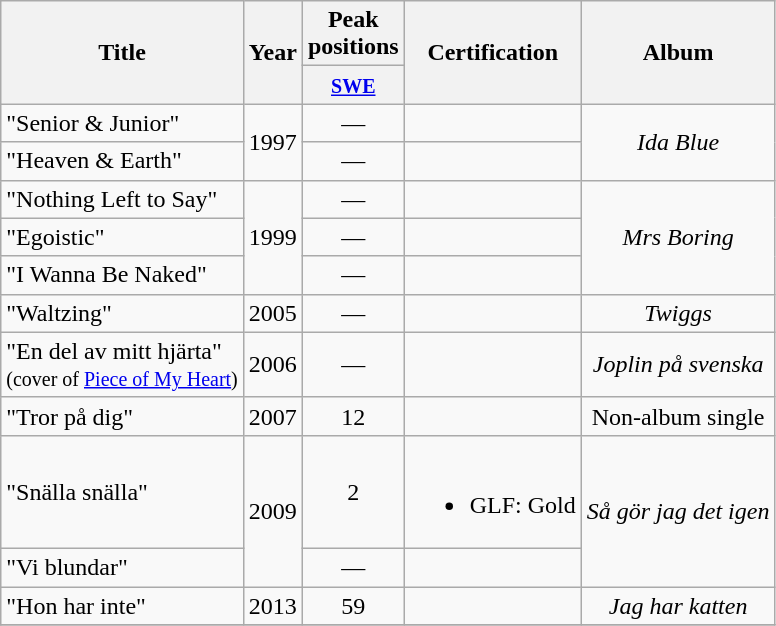<table class="wikitable">
<tr>
<th align="center" rowspan="2">Title</th>
<th align="center" rowspan="2">Year</th>
<th align="center" colspan="1">Peak positions</th>
<th align="center" rowspan="2">Certification</th>
<th align="center" rowspan="2">Album</th>
</tr>
<tr>
<th width="20"><small><a href='#'>SWE</a><br></small></th>
</tr>
<tr>
<td>"Senior & Junior"</td>
<td style="text-align:center;" rowspan="2">1997</td>
<td style="text-align:center;">—</td>
<td style="text-align:center;"></td>
<td style="text-align:center;" rowspan="2"><em>Ida Blue</em></td>
</tr>
<tr>
<td>"Heaven & Earth"</td>
<td style="text-align:center;">—</td>
<td style="text-align:center;"></td>
</tr>
<tr>
<td>"Nothing Left to Say"</td>
<td style="text-align:center;" rowspan="3">1999</td>
<td style="text-align:center;">—</td>
<td style="text-align:center;"></td>
<td style="text-align:center;" rowspan="3"><em>Mrs Boring</em></td>
</tr>
<tr>
<td>"Egoistic"</td>
<td style="text-align:center;">—</td>
<td style="text-align:center;"></td>
</tr>
<tr>
<td>"I Wanna Be Naked"</td>
<td style="text-align:center;">—</td>
<td style="text-align:center;"></td>
</tr>
<tr>
<td>"Waltzing"</td>
<td style="text-align:center;">2005</td>
<td style="text-align:center;">—</td>
<td style="text-align:center;"></td>
<td style="text-align:center;"><em>Twiggs</em></td>
</tr>
<tr>
<td>"En del av mitt hjärta" <br><small>(cover of <a href='#'>Piece of My Heart</a>)</small></td>
<td style="text-align:center;">2006</td>
<td style="text-align:center;">—</td>
<td style="text-align:center;"></td>
<td style="text-align:center;"><em>Joplin på svenska</em></td>
</tr>
<tr>
<td>"Tror på dig"</td>
<td style="text-align:center;">2007</td>
<td style="text-align:center;">12</td>
<td style="text-align:center;"></td>
<td style="text-align:center;">Non-album single</td>
</tr>
<tr>
<td>"Snälla snälla"</td>
<td style="text-align:center;" rowspan="2">2009</td>
<td style="text-align:center;">2</td>
<td><br><ul><li>GLF: Gold</li></ul></td>
<td style="text-align:center;" rowspan="2"><em>Så gör jag det igen</em></td>
</tr>
<tr>
<td>"Vi blundar"</td>
<td style="text-align:center;">—</td>
<td style="text-align:center;"></td>
</tr>
<tr>
<td>"Hon har inte"</td>
<td style="text-align:center;">2013</td>
<td style="text-align:center;">59</td>
<td style="text-align:center;"></td>
<td style="text-align:center;"><em>Jag har katten</em></td>
</tr>
<tr>
</tr>
</table>
